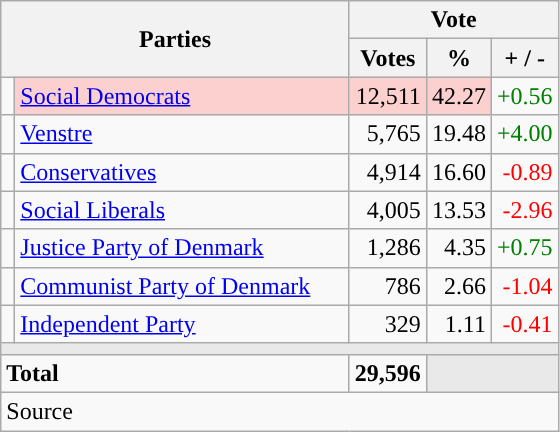<table class="wikitable" style="text-align:right;">
<tr>
<th style="text-align:centre;" rowspan="2" colspan="2" width="225">Parties</th>
<th colspan="3">Vote</th>
</tr>
<tr>
<th width="15">Votes</th>
<th width="15">%</th>
<th width="15">+ / -</th>
</tr>
<tr>
<td width="2" style="color:inherit;background:"></td>
<td bgcolor=#fbd0ce  align="left"><a href='#'>Social Democrats</a></td>
<td bgcolor=#fbd0ce>12,511</td>
<td bgcolor=#fbd0ce>42.27</td>
<td style=color:green;>+0.56</td>
</tr>
<tr>
<td width="2" style="color:inherit;background:"></td>
<td align="left"><a href='#'>Venstre</a></td>
<td>5,765</td>
<td>19.48</td>
<td style=color:green;>+4.00</td>
</tr>
<tr>
<td width="2" style="color:inherit;background:"></td>
<td align="left"><a href='#'>Conservatives</a></td>
<td>4,914</td>
<td>16.60</td>
<td style=color:red;>-0.89</td>
</tr>
<tr>
<td width="2" style="color:inherit;background:"></td>
<td align="left"><a href='#'>Social Liberals</a></td>
<td>4,005</td>
<td>13.53</td>
<td style=color:red;>-2.96</td>
</tr>
<tr>
<td width="2" style="color:inherit;background:"></td>
<td align="left"><a href='#'>Justice Party of Denmark</a></td>
<td>1,286</td>
<td>4.35</td>
<td style=color:green;>+0.75</td>
</tr>
<tr>
<td width="2" style="color:inherit;background:"></td>
<td align="left"><a href='#'>Communist Party of Denmark</a></td>
<td>786</td>
<td>2.66</td>
<td style=color:red;>-1.04</td>
</tr>
<tr>
<td width="2" style="color:inherit;background:"></td>
<td align="left"><a href='#'>Independent Party</a></td>
<td>329</td>
<td>1.11</td>
<td style=color:red;>-0.41</td>
</tr>
<tr>
<td colspan="7" bgcolor="#E9E9E9"></td>
</tr>
<tr>
<td align="left" colspan="2"><strong>Total</strong></td>
<td><strong>29,596</strong></td>
<td bgcolor="#E9E9E9" colspan="2"></td>
</tr>
<tr>
<td align="left" colspan="6">Source</td>
</tr>
</table>
